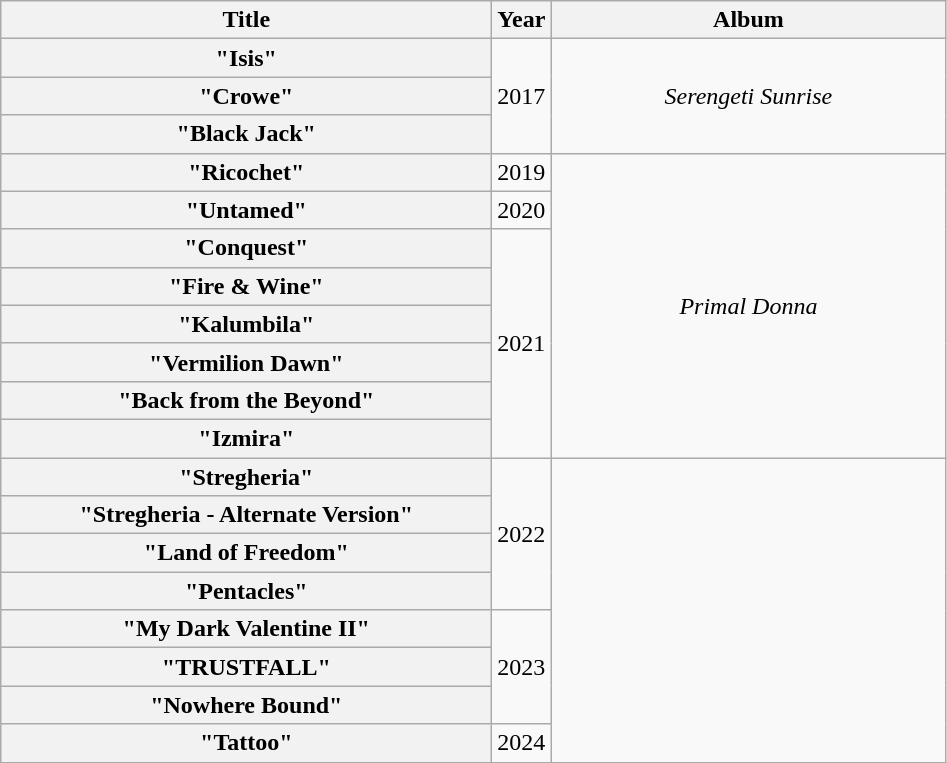<table class="wikitable plainrowheaders" style="text-align:center;">
<tr>
<th scope="col" style="width:20em;">Title</th>
<th scope="col" style="width:1em;">Year</th>
<th scope="col" style="width:16em;">Album</th>
</tr>
<tr>
<th scope="row">"Isis"</th>
<td rowspan="3">2017</td>
<td rowspan="3"><em>Serengeti Sunrise</em></td>
</tr>
<tr>
<th scope="row">"Crowe"</th>
</tr>
<tr>
<th scope="row">"Black Jack"</th>
</tr>
<tr>
<th scope="row">"Ricochet"</th>
<td>2019</td>
<td rowspan="8"><em>Primal Donna</em></td>
</tr>
<tr>
<th scope="row">"Untamed"</th>
<td>2020</td>
</tr>
<tr>
<th scope="row">"Conquest"</th>
<td rowspan="6">2021</td>
</tr>
<tr>
<th scope="row">"Fire & Wine"</th>
</tr>
<tr>
<th scope="row">"Kalumbila"</th>
</tr>
<tr>
<th scope="row">"Vermilion Dawn"</th>
</tr>
<tr>
<th scope="row">"Back from the Beyond"</th>
</tr>
<tr>
<th scope="row">"Izmira"</th>
</tr>
<tr>
<th scope="row">"Stregheria"</th>
<td rowspan="4">2022</td>
</tr>
<tr>
<th scope="row">"Stregheria - Alternate Version"</th>
</tr>
<tr>
<th scope="row">"Land of Freedom"</th>
</tr>
<tr>
<th scope="row">"Pentacles"</th>
</tr>
<tr>
<th scope="row">"My Dark Valentine II"</th>
<td rowspan="3">2023</td>
</tr>
<tr>
<th scope="row">"TRUSTFALL"</th>
</tr>
<tr>
<th scope="row">"Nowhere Bound"</th>
</tr>
<tr>
<th scope="row">"Tattoo"</th>
<td rowspan="1">2024</td>
</tr>
<tr>
</tr>
</table>
